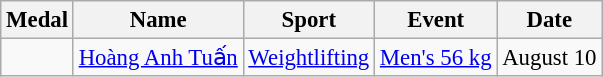<table class="wikitable sortable" style="font-size:95%">
<tr>
<th>Medal</th>
<th>Name</th>
<th>Sport</th>
<th>Event</th>
<th>Date</th>
</tr>
<tr>
<td></td>
<td><a href='#'>Hoàng Anh Tuấn</a></td>
<td><a href='#'>Weightlifting</a></td>
<td><a href='#'>Men's 56 kg</a></td>
<td>August 10</td>
</tr>
</table>
